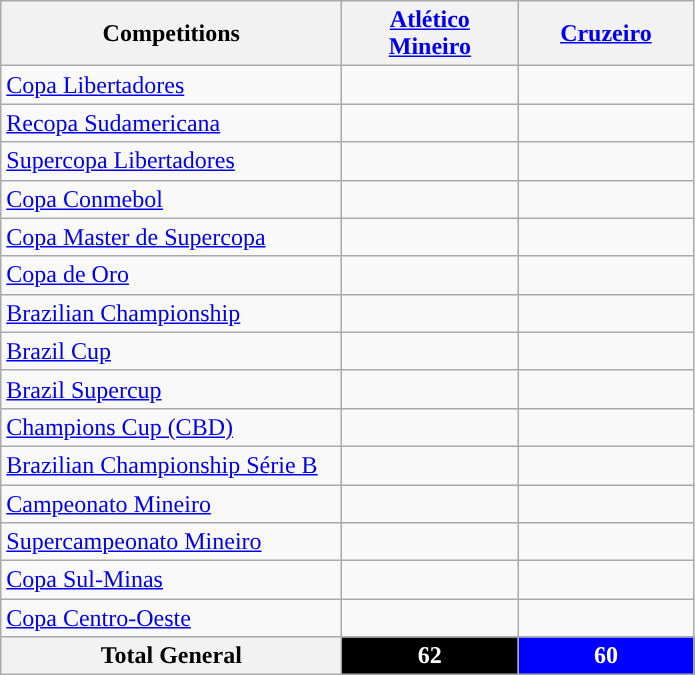<table class="wikitable">
<tr>
<th width="220">Competitions</th>
<th width="110"><a href='#'>Atlético Mineiro</a></th>
<th width="110"><a href='#'>Cruzeiro</a></th>
</tr>
<tr>
<td><a href='#'>Copa Libertadores</a></td>
<td></td>
<td></td>
</tr>
<tr>
<td><a href='#'>Recopa Sudamericana</a></td>
<td></td>
<td></td>
</tr>
<tr>
<td><a href='#'>Supercopa Libertadores</a></td>
<td></td>
<td></td>
</tr>
<tr>
<td><a href='#'>Copa Conmebol</a></td>
<td></td>
<td></td>
</tr>
<tr>
<td><a href='#'>Copa Master de Supercopa</a></td>
<td></td>
<td></td>
</tr>
<tr>
<td><a href='#'>Copa de Oro</a></td>
<td></td>
<td></td>
</tr>
<tr>
<td><a href='#'>Brazilian Championship</a></td>
<td></td>
<td></td>
</tr>
<tr>
<td><a href='#'>Brazil Cup</a></td>
<td></td>
<td></td>
</tr>
<tr>
<td><a href='#'>Brazil Supercup</a></td>
<td></td>
<td></td>
</tr>
<tr>
<td><a href='#'>Champions Cup (CBD)</a></td>
<td></td>
<td></td>
</tr>
<tr>
<td><a href='#'>Brazilian Championship Série B</a></td>
<td></td>
<td></td>
</tr>
<tr>
<td><a href='#'>Campeonato Mineiro</a></td>
<td></td>
<td></td>
</tr>
<tr>
<td><a href='#'>Supercampeonato Mineiro</a></td>
<td></td>
<td></td>
</tr>
<tr>
<td><a href='#'>Copa Sul-Minas</a></td>
<td></td>
<td></td>
</tr>
<tr>
<td><a href='#'>Copa Centro-Oeste</a></td>
<td></td>
<td></td>
</tr>
<tr>
<th><strong>Total General</strong></th>
<th style="color:#ffffff; background:black;"><strong>62</strong></th>
<th style="color:#ffffff; background:blue;"><strong>60</strong></th>
</tr>
</table>
